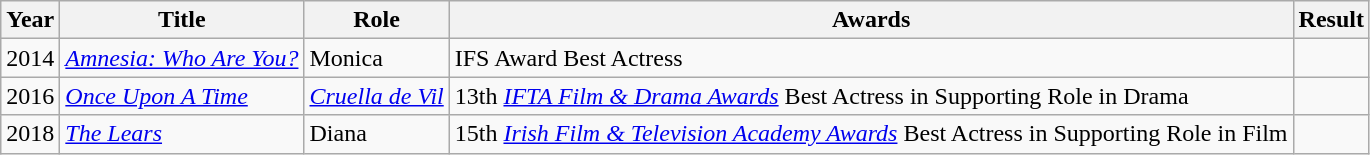<table class="wikitable sortable">
<tr>
<th>Year</th>
<th>Title</th>
<th>Role</th>
<th>Awards</th>
<th>Result</th>
</tr>
<tr>
<td>2014</td>
<td><em><a href='#'>Amnesia: Who Are You?</a></em></td>
<td>Monica</td>
<td>IFS Award Best Actress</td>
<td></td>
</tr>
<tr>
<td>2016</td>
<td><em><a href='#'>Once Upon A Time</a></em></td>
<td><em><a href='#'>Cruella de Vil</a></em></td>
<td>13th <em><a href='#'>IFTA Film & Drama Awards</a></em> Best Actress in Supporting Role in Drama</td>
<td></td>
</tr>
<tr>
<td>2018</td>
<td><em><a href='#'>The Lears</a></em></td>
<td>Diana</td>
<td>15th <em><a href='#'>Irish Film & Television Academy Awards</a></em> Best Actress in Supporting Role in Film</td>
<td></td>
</tr>
</table>
